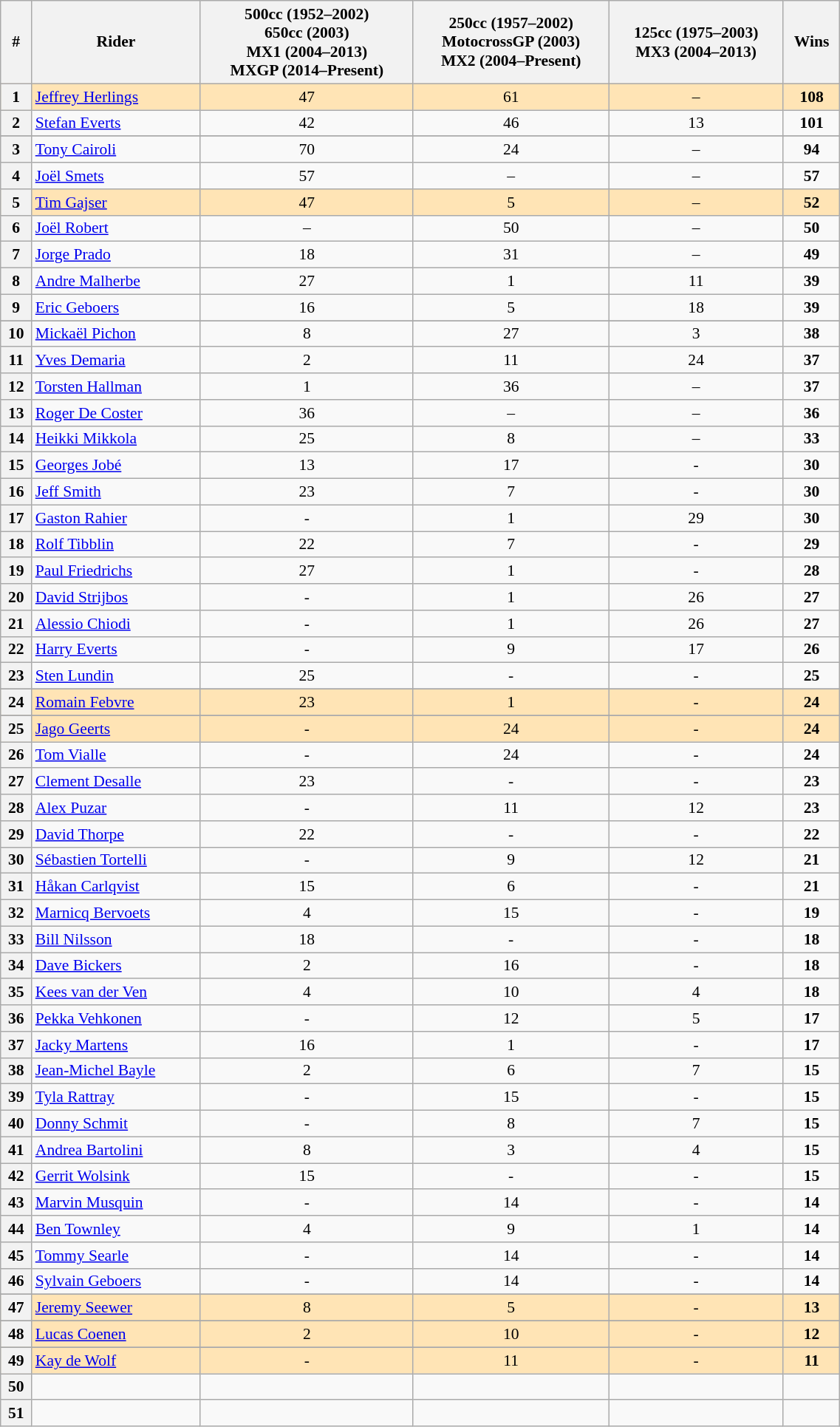<table class="wikitable sortable" width=60% style="font-size:90%; text-align:center;">
<tr>
<th>#</th>
<th>Rider</th>
<th>500cc (1952–2002)<br>650cc (2003)<br>MX1 (2004–2013)<br>MXGP (2014–Present)</th>
<th>250cc (1957–2002)<br>MotocrossGP (2003)<br>MX2 (2004–Present)</th>
<th>125cc (1975–2003)<br>MX3 (2004–2013)</th>
<th>Wins</th>
</tr>
<tr bgcolor=moccasin>
<th>1</th>
<td align=left> <a href='#'>Jeffrey Herlings</a></td>
<td>47</td>
<td>61</td>
<td>–</td>
<td><strong>108</strong></td>
</tr>
<tr>
<th>2</th>
<td align=left> <a href='#'>Stefan Everts</a></td>
<td>42</td>
<td>46</td>
<td>13</td>
<td><strong>101</strong></td>
</tr>
<tr bgcolor=moccasin>
</tr>
<tr>
<th>3</th>
<td align=left> <a href='#'>Tony Cairoli</a></td>
<td>70</td>
<td>24</td>
<td>–</td>
<td><strong>94</strong></td>
</tr>
<tr>
<th>4</th>
<td align=left> <a href='#'>Joël Smets</a></td>
<td>57</td>
<td>–</td>
<td>–</td>
<td><strong>57</strong></td>
</tr>
<tr bgcolor=moccasin>
<th>5</th>
<td align=left> <a href='#'>Tim Gajser</a></td>
<td>47</td>
<td>5</td>
<td>–</td>
<td><strong>52</strong></td>
</tr>
<tr>
<th>6</th>
<td align=left> <a href='#'>Joël Robert</a></td>
<td>–</td>
<td>50</td>
<td>–</td>
<td><strong>50</strong></td>
</tr>
<tr>
<th>7</th>
<td align=left> <a href='#'>Jorge Prado</a></td>
<td>18</td>
<td>31</td>
<td>–</td>
<td><strong>49</strong></td>
</tr>
<tr>
<th>8</th>
<td align=left> <a href='#'>Andre Malherbe</a></td>
<td>27</td>
<td>1</td>
<td>11</td>
<td><strong>39</strong></td>
</tr>
<tr>
<th>9</th>
<td align=left> <a href='#'>Eric Geboers</a></td>
<td>16</td>
<td>5</td>
<td>18</td>
<td><strong>39</strong></td>
</tr>
<tr>
</tr>
<tr bgcolor=moccasin>
</tr>
<tr>
<th>10</th>
<td align=left> <a href='#'>Mickaël Pichon</a></td>
<td>8</td>
<td>27</td>
<td>3</td>
<td><strong>38</strong></td>
</tr>
<tr>
<th>11</th>
<td align=left> <a href='#'>Yves Demaria</a></td>
<td>2</td>
<td>11</td>
<td>24</td>
<td><strong>37</strong></td>
</tr>
<tr>
<th>12</th>
<td align=left> <a href='#'>Torsten Hallman</a></td>
<td>1</td>
<td>36</td>
<td>–</td>
<td><strong>37</strong></td>
</tr>
<tr>
<th>13</th>
<td align=left> <a href='#'>Roger De Coster</a></td>
<td>36</td>
<td>–</td>
<td>–</td>
<td><strong>36</strong></td>
</tr>
<tr>
<th>14</th>
<td align=left> <a href='#'>Heikki Mikkola</a></td>
<td>25</td>
<td>8</td>
<td>–</td>
<td><strong>33</strong></td>
</tr>
<tr>
<th>15</th>
<td align=left> <a href='#'>Georges Jobé</a></td>
<td>13</td>
<td>17</td>
<td>-</td>
<td><strong>30</strong></td>
</tr>
<tr>
<th>16</th>
<td align=left> <a href='#'>Jeff Smith</a></td>
<td>23</td>
<td>7</td>
<td>-</td>
<td><strong>30</strong></td>
</tr>
<tr>
<th>17</th>
<td align=left> <a href='#'>Gaston Rahier</a></td>
<td>-</td>
<td>1</td>
<td>29</td>
<td><strong>30</strong></td>
</tr>
<tr>
<th>18</th>
<td align=left> <a href='#'>Rolf Tibblin</a></td>
<td>22</td>
<td>7</td>
<td>-</td>
<td><strong>29</strong></td>
</tr>
<tr>
<th>19</th>
<td align=left> <a href='#'>Paul Friedrichs</a></td>
<td>27</td>
<td>1</td>
<td>-</td>
<td><strong>28</strong></td>
</tr>
<tr>
<th>20</th>
<td align=left> <a href='#'>David Strijbos</a></td>
<td>-</td>
<td>1</td>
<td>26</td>
<td><strong>27</strong></td>
</tr>
<tr>
<th>21</th>
<td align=left> <a href='#'>Alessio Chiodi</a></td>
<td>-</td>
<td>1</td>
<td>26</td>
<td><strong>27</strong></td>
</tr>
<tr>
<th>22</th>
<td align=left> <a href='#'>Harry Everts</a></td>
<td>-</td>
<td>9</td>
<td>17</td>
<td><strong>26</strong></td>
</tr>
<tr>
<th>23</th>
<td align=left> <a href='#'>Sten Lundin</a></td>
<td>25</td>
<td>-</td>
<td>-</td>
<td><strong>25</strong></td>
</tr>
<tr>
</tr>
<tr bgcolor=moccasin>
<th>24</th>
<td align=left> <a href='#'>Romain Febvre</a></td>
<td>23</td>
<td>1</td>
<td>-</td>
<td><strong>24</strong></td>
</tr>
<tr>
</tr>
<tr bgcolor=moccasin>
<th>25</th>
<td align=left> <a href='#'>Jago Geerts</a></td>
<td>-</td>
<td>24</td>
<td>-</td>
<td><strong>24</strong></td>
</tr>
<tr>
<th>26</th>
<td align=left> <a href='#'>Tom Vialle</a></td>
<td>-</td>
<td>24</td>
<td>-</td>
<td><strong>24</strong></td>
</tr>
<tr>
<th>27</th>
<td align=left> <a href='#'>Clement Desalle</a></td>
<td>23</td>
<td>-</td>
<td>-</td>
<td><strong>23</strong></td>
</tr>
<tr>
<th>28</th>
<td align=left> <a href='#'>Alex Puzar</a></td>
<td>-</td>
<td>11</td>
<td>12</td>
<td><strong>23</strong></td>
</tr>
<tr>
<th>29</th>
<td align=left> <a href='#'>David Thorpe</a></td>
<td>22</td>
<td>-</td>
<td>-</td>
<td><strong>22</strong></td>
</tr>
<tr>
<th>30</th>
<td align=left> <a href='#'>Sébastien Tortelli</a></td>
<td>-</td>
<td>9</td>
<td>12</td>
<td><strong>21</strong></td>
</tr>
<tr>
<th>31</th>
<td align=left> <a href='#'>Håkan Carlqvist</a></td>
<td>15</td>
<td>6</td>
<td>-</td>
<td><strong>21</strong></td>
</tr>
<tr>
<th>32</th>
<td align=left> <a href='#'>Marnicq Bervoets</a></td>
<td>4</td>
<td>15</td>
<td>-</td>
<td><strong>19</strong></td>
</tr>
<tr>
<th>33</th>
<td align=left> <a href='#'>Bill Nilsson</a></td>
<td>18</td>
<td>-</td>
<td>-</td>
<td><strong>18</strong></td>
</tr>
<tr>
<th>34</th>
<td align=left> <a href='#'>Dave Bickers</a></td>
<td>2</td>
<td>16</td>
<td>-</td>
<td><strong>18</strong></td>
</tr>
<tr>
<th>35</th>
<td align=left> <a href='#'>Kees van der Ven</a></td>
<td>4</td>
<td>10</td>
<td>4</td>
<td><strong>18</strong></td>
</tr>
<tr>
<th>36</th>
<td align=left> <a href='#'>Pekka Vehkonen</a></td>
<td>-</td>
<td>12</td>
<td>5</td>
<td><strong>17</strong></td>
</tr>
<tr>
<th>37</th>
<td align=left> <a href='#'>Jacky Martens</a></td>
<td>16</td>
<td>1</td>
<td>-</td>
<td><strong>17</strong></td>
</tr>
<tr>
<th>38</th>
<td align=left> <a href='#'>Jean-Michel Bayle</a></td>
<td>2</td>
<td>6</td>
<td>7</td>
<td><strong>15</strong></td>
</tr>
<tr>
<th>39</th>
<td align=left> <a href='#'>Tyla Rattray</a></td>
<td>-</td>
<td>15</td>
<td>-</td>
<td><strong>15</strong></td>
</tr>
<tr>
<th>40</th>
<td align=left> <a href='#'>Donny Schmit</a></td>
<td>-</td>
<td>8</td>
<td>7</td>
<td><strong>15</strong></td>
</tr>
<tr>
<th>41</th>
<td align=left> <a href='#'>Andrea Bartolini</a></td>
<td>8</td>
<td>3</td>
<td>4</td>
<td><strong>15</strong></td>
</tr>
<tr>
<th>42</th>
<td align=left> <a href='#'>Gerrit Wolsink</a></td>
<td>15</td>
<td>-</td>
<td>-</td>
<td><strong>15</strong></td>
</tr>
<tr>
<th>43</th>
<td align=left> <a href='#'>Marvin Musquin</a></td>
<td>-</td>
<td>14</td>
<td>-</td>
<td><strong>14</strong></td>
</tr>
<tr>
<th>44</th>
<td align=left> <a href='#'>Ben Townley</a></td>
<td>4</td>
<td>9</td>
<td>1</td>
<td><strong>14</strong></td>
</tr>
<tr>
<th>45</th>
<td align=left> <a href='#'>Tommy Searle</a></td>
<td>-</td>
<td>14</td>
<td>-</td>
<td><strong>14</strong></td>
</tr>
<tr>
<th>46</th>
<td align=left> <a href='#'>Sylvain Geboers</a></td>
<td>-</td>
<td>14</td>
<td>-</td>
<td><strong>14</strong></td>
</tr>
<tr>
</tr>
<tr bgcolor=moccasin>
<th>47</th>
<td align=left> <a href='#'>Jeremy Seewer</a></td>
<td>8</td>
<td>5</td>
<td>-</td>
<td><strong>13</strong></td>
</tr>
<tr>
</tr>
<tr bgcolor=moccasin>
<th>48</th>
<td align=left> <a href='#'>Lucas Coenen</a></td>
<td>2</td>
<td>10</td>
<td>-</td>
<td><strong>12</strong></td>
</tr>
<tr>
</tr>
<tr bgcolor=moccasin>
<th>49</th>
<td align=left> <a href='#'>Kay de Wolf</a></td>
<td>-</td>
<td>11</td>
<td>-</td>
<td><strong>11</strong></td>
</tr>
<tr>
<th>50</th>
<td></td>
<td></td>
<td></td>
<td></td>
<td></td>
</tr>
<tr>
<th>51</th>
<td></td>
<td></td>
<td></td>
<td></td>
<td></td>
</tr>
</table>
